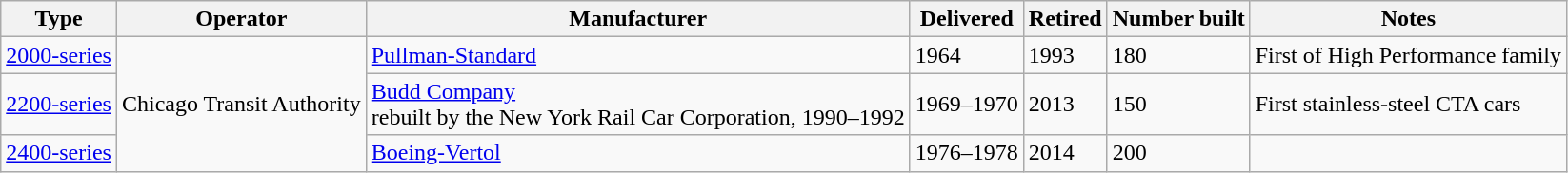<table class="wikitable">
<tr>
<th>Type</th>
<th>Operator</th>
<th>Manufacturer</th>
<th>Delivered</th>
<th>Retired</th>
<th>Number built</th>
<th>Notes</th>
</tr>
<tr>
<td><a href='#'>2000-series</a></td>
<td rowspan="3">Chicago Transit Authority</td>
<td><a href='#'>Pullman-Standard</a></td>
<td>1964</td>
<td>1993</td>
<td>180</td>
<td>First of High Performance family</td>
</tr>
<tr>
<td><a href='#'>2200-series</a></td>
<td><a href='#'>Budd Company</a><br>rebuilt by the New York Rail Car Corporation, 1990–1992</td>
<td>1969–1970</td>
<td>2013</td>
<td>150</td>
<td>First stainless-steel CTA cars</td>
</tr>
<tr>
<td><a href='#'>2400-series</a></td>
<td><a href='#'>Boeing-Vertol</a></td>
<td>1976–1978</td>
<td>2014</td>
<td>200</td>
<td><br></td>
</tr>
</table>
